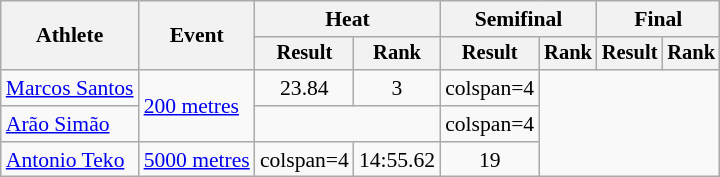<table class="wikitable" style="font-size:90%">
<tr>
<th rowspan="2">Athlete</th>
<th rowspan="2">Event</th>
<th colspan="2">Heat</th>
<th colspan="2">Semifinal</th>
<th colspan="2">Final</th>
</tr>
<tr style="font-size:95%">
<th>Result</th>
<th>Rank</th>
<th>Result</th>
<th>Rank</th>
<th>Result</th>
<th>Rank</th>
</tr>
<tr align=center>
<td align=left><a href='#'>Marcos Santos</a></td>
<td align=left rowspan=2><a href='#'>200 metres</a></td>
<td>23.84</td>
<td>3</td>
<td>colspan=4 </td>
</tr>
<tr align=center>
<td align=left><a href='#'>Arão Simão</a></td>
<td colspan=2></td>
<td>colspan=4 </td>
</tr>
<tr align=center>
<td align=left><a href='#'>Antonio Teko</a></td>
<td align=left><a href='#'>5000 metres</a></td>
<td>colspan=4 </td>
<td>14:55.62</td>
<td>19</td>
</tr>
</table>
